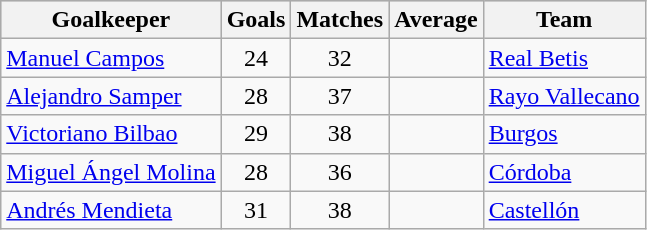<table class="wikitable sortable" class="wikitable">
<tr style="background:#ccc; text-align:center;">
<th>Goalkeeper</th>
<th>Goals</th>
<th>Matches</th>
<th>Average</th>
<th>Team</th>
</tr>
<tr>
<td> <a href='#'>Manuel Campos</a></td>
<td style="text-align:center;">24</td>
<td style="text-align:center;">32</td>
<td style="text-align:center;"></td>
<td><a href='#'>Real Betis</a></td>
</tr>
<tr>
<td> <a href='#'>Alejandro Samper</a></td>
<td style="text-align:center;">28</td>
<td style="text-align:center;">37</td>
<td style="text-align:center;"></td>
<td><a href='#'>Rayo Vallecano</a></td>
</tr>
<tr>
<td> <a href='#'>Victoriano Bilbao</a></td>
<td style="text-align:center;">29</td>
<td style="text-align:center;">38</td>
<td style="text-align:center;"></td>
<td><a href='#'>Burgos</a></td>
</tr>
<tr>
<td> <a href='#'>Miguel Ángel Molina</a></td>
<td style="text-align:center;">28</td>
<td style="text-align:center;">36</td>
<td style="text-align:center;"></td>
<td><a href='#'>Córdoba</a></td>
</tr>
<tr>
<td> <a href='#'>Andrés Mendieta</a></td>
<td style="text-align:center;">31</td>
<td style="text-align:center;">38</td>
<td style="text-align:center;"></td>
<td><a href='#'>Castellón</a></td>
</tr>
</table>
